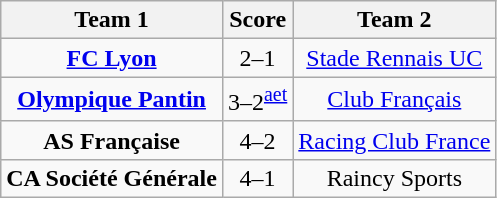<table class="wikitable" style="text-align: center">
<tr>
<th>Team 1</th>
<th>Score</th>
<th>Team 2</th>
</tr>
<tr>
<td><strong><a href='#'>FC Lyon</a></strong></td>
<td>2–1</td>
<td><a href='#'>Stade Rennais UC</a></td>
</tr>
<tr>
<td><strong><a href='#'>Olympique Pantin</a></strong></td>
<td>3–2<sup><a href='#'>aet</a></sup></td>
<td><a href='#'>Club Français</a></td>
</tr>
<tr>
<td><strong>AS Française</strong></td>
<td>4–2</td>
<td><a href='#'>Racing Club France</a></td>
</tr>
<tr>
<td><strong>CA Société Générale</strong></td>
<td>4–1</td>
<td>Raincy Sports</td>
</tr>
</table>
